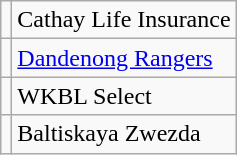<table class="wikitable">
<tr>
<td></td>
<td>Cathay Life Insurance</td>
</tr>
<tr>
<td></td>
<td><a href='#'>Dandenong Rangers</a></td>
</tr>
<tr>
<td></td>
<td>WKBL Select</td>
</tr>
<tr>
<td></td>
<td>Baltiskaya Zwezda</td>
</tr>
</table>
